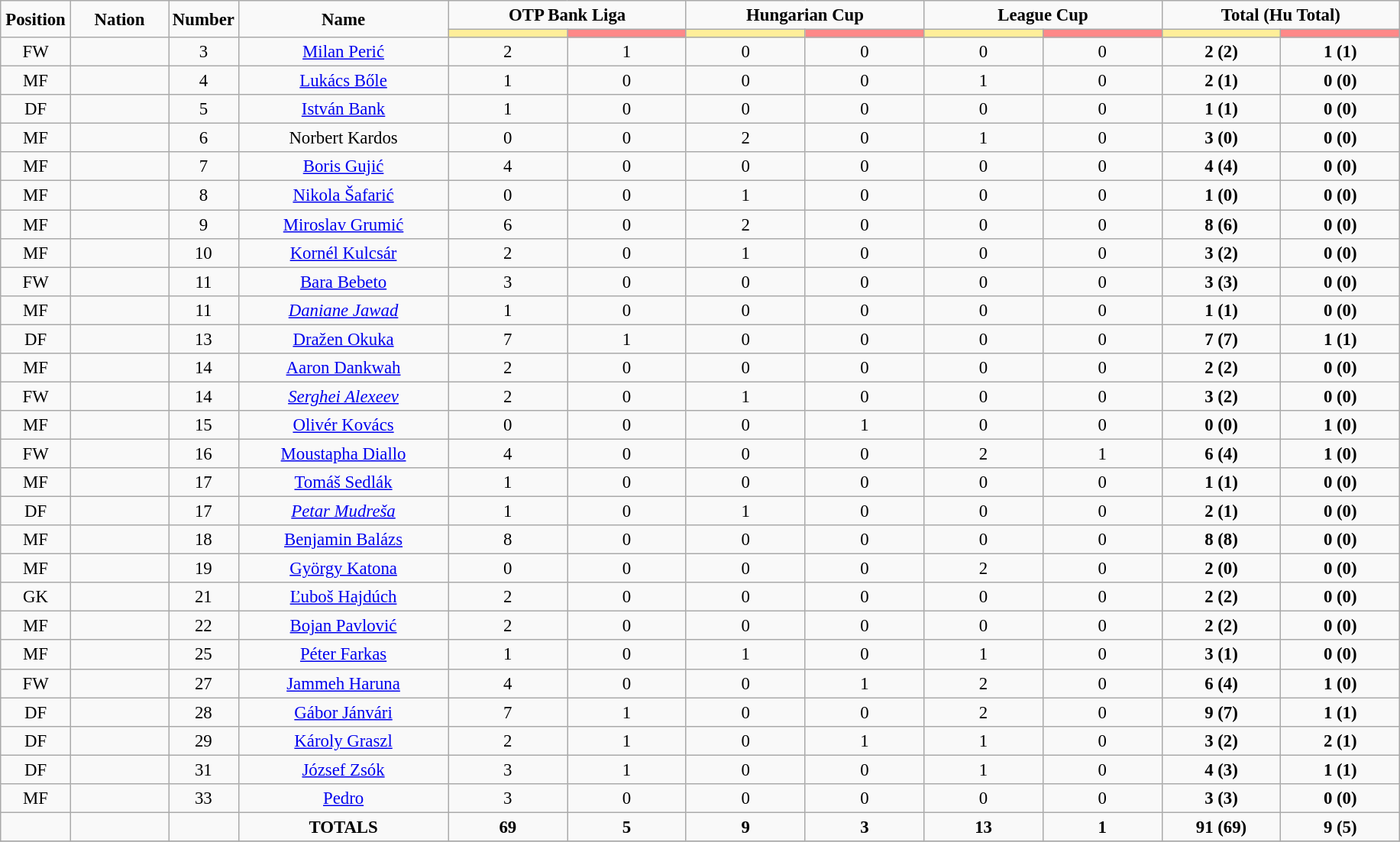<table class="wikitable" style="font-size: 95%; text-align: center;">
<tr>
<td rowspan="2" width="5%" align="center"><strong>Position</strong></td>
<td rowspan="2" width="7%" align="center"><strong>Nation</strong></td>
<td rowspan="2" width="5%" align="center"><strong>Number</strong></td>
<td rowspan="2" width="15%" align="center"><strong>Name</strong></td>
<td colspan="2" align="center"><strong>OTP Bank Liga</strong></td>
<td colspan="2" align="center"><strong>Hungarian Cup</strong></td>
<td colspan="2" align="center"><strong>League Cup</strong></td>
<td colspan="2" align="center"><strong>Total (Hu Total)</strong></td>
</tr>
<tr>
<th width=60 style="background: #FFEE99"></th>
<th width=60 style="background: #FF8888"></th>
<th width=60 style="background: #FFEE99"></th>
<th width=60 style="background: #FF8888"></th>
<th width=60 style="background: #FFEE99"></th>
<th width=60 style="background: #FF8888"></th>
<th width=60 style="background: #FFEE99"></th>
<th width=60 style="background: #FF8888"></th>
</tr>
<tr>
<td>FW</td>
<td></td>
<td>3</td>
<td><a href='#'>Milan Perić</a></td>
<td>2</td>
<td>1</td>
<td>0</td>
<td>0</td>
<td>0</td>
<td>0</td>
<td><strong>2 (2)</strong></td>
<td><strong>1 (1)</strong></td>
</tr>
<tr>
<td>MF</td>
<td></td>
<td>4</td>
<td><a href='#'>Lukács Bőle</a></td>
<td>1</td>
<td>0</td>
<td>0</td>
<td>0</td>
<td>1</td>
<td>0</td>
<td><strong>2 (1)</strong></td>
<td><strong>0 (0)</strong></td>
</tr>
<tr>
<td>DF</td>
<td></td>
<td>5</td>
<td><a href='#'>István Bank</a></td>
<td>1</td>
<td>0</td>
<td>0</td>
<td>0</td>
<td>0</td>
<td>0</td>
<td><strong>1 (1)</strong></td>
<td><strong>0 (0)</strong></td>
</tr>
<tr>
<td>MF</td>
<td></td>
<td>6</td>
<td>Norbert Kardos</td>
<td>0</td>
<td>0</td>
<td>2</td>
<td>0</td>
<td>1</td>
<td>0</td>
<td><strong>3 (0)</strong></td>
<td><strong>0 (0)</strong></td>
</tr>
<tr>
<td>MF</td>
<td></td>
<td>7</td>
<td><a href='#'>Boris Gujić</a></td>
<td>4</td>
<td>0</td>
<td>0</td>
<td>0</td>
<td>0</td>
<td>0</td>
<td><strong>4 (4)</strong></td>
<td><strong>0 (0)</strong></td>
</tr>
<tr>
<td>MF</td>
<td></td>
<td>8</td>
<td><a href='#'>Nikola Šafarić</a></td>
<td>0</td>
<td>0</td>
<td>1</td>
<td>0</td>
<td>0</td>
<td>0</td>
<td><strong>1 (0)</strong></td>
<td><strong>0 (0)</strong></td>
</tr>
<tr>
<td>MF</td>
<td></td>
<td>9</td>
<td><a href='#'>Miroslav Grumić</a></td>
<td>6</td>
<td>0</td>
<td>2</td>
<td>0</td>
<td>0</td>
<td>0</td>
<td><strong>8 (6)</strong></td>
<td><strong>0 (0)</strong></td>
</tr>
<tr>
<td>MF</td>
<td></td>
<td>10</td>
<td><a href='#'>Kornél Kulcsár</a></td>
<td>2</td>
<td>0</td>
<td>1</td>
<td>0</td>
<td>0</td>
<td>0</td>
<td><strong>3 (2)</strong></td>
<td><strong>0 (0)</strong></td>
</tr>
<tr>
<td>FW</td>
<td></td>
<td>11</td>
<td><a href='#'>Bara Bebeto</a></td>
<td>3</td>
<td>0</td>
<td>0</td>
<td>0</td>
<td>0</td>
<td>0</td>
<td><strong>3 (3)</strong></td>
<td><strong>0 (0)</strong></td>
</tr>
<tr>
<td>MF</td>
<td></td>
<td>11</td>
<td><em><a href='#'>Daniane Jawad</a></em></td>
<td>1</td>
<td>0</td>
<td>0</td>
<td>0</td>
<td>0</td>
<td>0</td>
<td><strong>1 (1)</strong></td>
<td><strong>0 (0)</strong></td>
</tr>
<tr>
<td>DF</td>
<td> </td>
<td>13</td>
<td><a href='#'>Dražen Okuka</a></td>
<td>7</td>
<td>1</td>
<td>0</td>
<td>0</td>
<td>0</td>
<td>0</td>
<td><strong>7 (7)</strong></td>
<td><strong>1 (1)</strong></td>
</tr>
<tr>
<td>MF</td>
<td></td>
<td>14</td>
<td><a href='#'>Aaron Dankwah</a></td>
<td>2</td>
<td>0</td>
<td>0</td>
<td>0</td>
<td>0</td>
<td>0</td>
<td><strong>2 (2)</strong></td>
<td><strong>0 (0)</strong></td>
</tr>
<tr>
<td>FW</td>
<td></td>
<td>14</td>
<td><em><a href='#'>Serghei Alexeev</a></em></td>
<td>2</td>
<td>0</td>
<td>1</td>
<td>0</td>
<td>0</td>
<td>0</td>
<td><strong>3 (2)</strong></td>
<td><strong>0 (0)</strong></td>
</tr>
<tr>
<td>MF</td>
<td></td>
<td>15</td>
<td><a href='#'>Olivér Kovács</a></td>
<td>0</td>
<td>0</td>
<td>0</td>
<td>1</td>
<td>0</td>
<td>0</td>
<td><strong>0 (0)</strong></td>
<td><strong>1 (0)</strong></td>
</tr>
<tr>
<td>FW</td>
<td></td>
<td>16</td>
<td><a href='#'>Moustapha Diallo</a></td>
<td>4</td>
<td>0</td>
<td>0</td>
<td>0</td>
<td>2</td>
<td>1</td>
<td><strong>6 (4)</strong></td>
<td><strong>1 (0)</strong></td>
</tr>
<tr>
<td>MF</td>
<td></td>
<td>17</td>
<td><a href='#'>Tomáš Sedlák</a></td>
<td>1</td>
<td>0</td>
<td>0</td>
<td>0</td>
<td>0</td>
<td>0</td>
<td><strong>1 (1)</strong></td>
<td><strong>0 (0)</strong></td>
</tr>
<tr>
<td>DF</td>
<td></td>
<td>17</td>
<td><em><a href='#'>Petar Mudreša</a></em></td>
<td>1</td>
<td>0</td>
<td>1</td>
<td>0</td>
<td>0</td>
<td>0</td>
<td><strong>2 (1)</strong></td>
<td><strong>0 (0)</strong></td>
</tr>
<tr>
<td>MF</td>
<td></td>
<td>18</td>
<td><a href='#'>Benjamin Balázs</a></td>
<td>8</td>
<td>0</td>
<td>0</td>
<td>0</td>
<td>0</td>
<td>0</td>
<td><strong>8 (8)</strong></td>
<td><strong>0 (0)</strong></td>
</tr>
<tr>
<td>MF</td>
<td></td>
<td>19</td>
<td><a href='#'>György Katona</a></td>
<td>0</td>
<td>0</td>
<td>0</td>
<td>0</td>
<td>2</td>
<td>0</td>
<td><strong>2 (0)</strong></td>
<td><strong>0 (0)</strong></td>
</tr>
<tr>
<td>GK</td>
<td></td>
<td>21</td>
<td><a href='#'>Ľuboš Hajdúch</a></td>
<td>2</td>
<td>0</td>
<td>0</td>
<td>0</td>
<td>0</td>
<td>0</td>
<td><strong>2 (2)</strong></td>
<td><strong>0 (0)</strong></td>
</tr>
<tr>
<td>MF</td>
<td></td>
<td>22</td>
<td><a href='#'>Bojan Pavlović</a></td>
<td>2</td>
<td>0</td>
<td>0</td>
<td>0</td>
<td>0</td>
<td>0</td>
<td><strong>2 (2)</strong></td>
<td><strong>0 (0)</strong></td>
</tr>
<tr>
<td>MF</td>
<td></td>
<td>25</td>
<td><a href='#'>Péter Farkas</a></td>
<td>1</td>
<td>0</td>
<td>1</td>
<td>0</td>
<td>1</td>
<td>0</td>
<td><strong>3 (1)</strong></td>
<td><strong>0 (0)</strong></td>
</tr>
<tr>
<td>FW</td>
<td></td>
<td>27</td>
<td><a href='#'>Jammeh Haruna</a></td>
<td>4</td>
<td>0</td>
<td>0</td>
<td>1</td>
<td>2</td>
<td>0</td>
<td><strong>6 (4)</strong></td>
<td><strong>1 (0)</strong></td>
</tr>
<tr>
<td>DF</td>
<td></td>
<td>28</td>
<td><a href='#'>Gábor Jánvári</a></td>
<td>7</td>
<td>1</td>
<td>0</td>
<td>0</td>
<td>2</td>
<td>0</td>
<td><strong>9 (7)</strong></td>
<td><strong>1 (1)</strong></td>
</tr>
<tr>
<td>DF</td>
<td></td>
<td>29</td>
<td><a href='#'>Károly Graszl</a></td>
<td>2</td>
<td>1</td>
<td>0</td>
<td>1</td>
<td>1</td>
<td>0</td>
<td><strong>3 (2)</strong></td>
<td><strong>2 (1)</strong></td>
</tr>
<tr>
<td>DF</td>
<td></td>
<td>31</td>
<td><a href='#'>József Zsók</a></td>
<td>3</td>
<td>1</td>
<td>0</td>
<td>0</td>
<td>1</td>
<td>0</td>
<td><strong>4 (3)</strong></td>
<td><strong>1 (1)</strong></td>
</tr>
<tr>
<td>MF</td>
<td></td>
<td>33</td>
<td><a href='#'>Pedro</a></td>
<td>3</td>
<td>0</td>
<td>0</td>
<td>0</td>
<td>0</td>
<td>0</td>
<td><strong>3 (3)</strong></td>
<td><strong>0 (0)</strong></td>
</tr>
<tr>
<td></td>
<td></td>
<td></td>
<td><strong>TOTALS</strong></td>
<td><strong>69</strong></td>
<td><strong>5</strong></td>
<td><strong>9</strong></td>
<td><strong>3</strong></td>
<td><strong>13</strong></td>
<td><strong>1</strong></td>
<td><strong>91 (69)</strong></td>
<td><strong>9 (5)</strong></td>
</tr>
<tr>
</tr>
</table>
